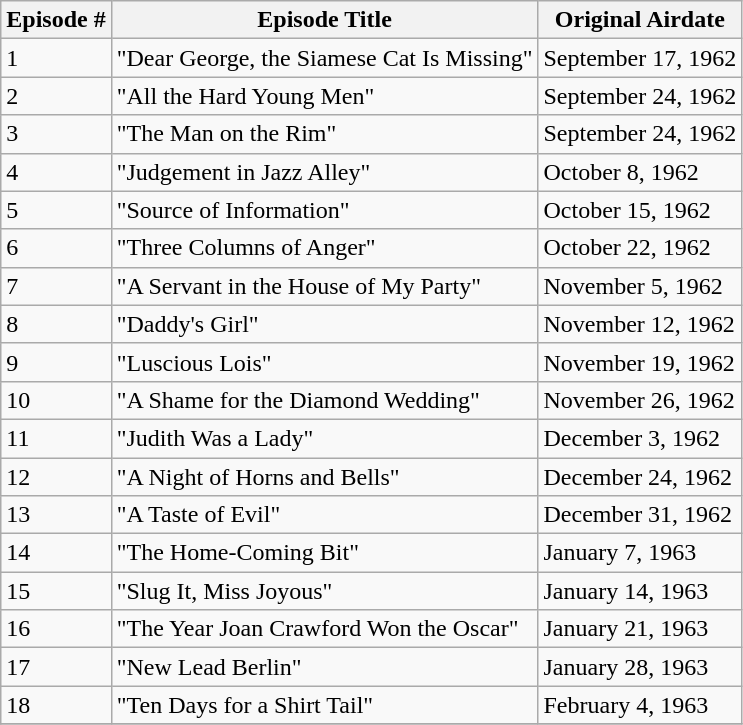<table class="wikitable">
<tr>
<th>Episode #</th>
<th>Episode Title</th>
<th>Original Airdate</th>
</tr>
<tr>
<td>1</td>
<td>"Dear George, the Siamese Cat Is Missing"</td>
<td>September 17, 1962</td>
</tr>
<tr>
<td>2</td>
<td>"All the Hard Young Men"</td>
<td>September 24, 1962</td>
</tr>
<tr>
<td>3</td>
<td>"The Man on the Rim"</td>
<td>September 24, 1962</td>
</tr>
<tr>
<td>4</td>
<td>"Judgement in Jazz Alley"</td>
<td>October 8, 1962</td>
</tr>
<tr>
<td>5</td>
<td>"Source of Information"</td>
<td>October 15, 1962</td>
</tr>
<tr>
<td>6</td>
<td>"Three Columns of Anger"</td>
<td>October 22, 1962</td>
</tr>
<tr>
<td>7</td>
<td>"A Servant in the House of My Party"</td>
<td>November 5, 1962</td>
</tr>
<tr>
<td>8</td>
<td>"Daddy's Girl"</td>
<td>November 12, 1962</td>
</tr>
<tr>
<td>9</td>
<td>"Luscious Lois"</td>
<td>November 19, 1962</td>
</tr>
<tr>
<td>10</td>
<td>"A Shame for the Diamond Wedding"</td>
<td>November 26, 1962</td>
</tr>
<tr>
<td>11</td>
<td>"Judith Was a Lady"</td>
<td>December 3, 1962</td>
</tr>
<tr>
<td>12</td>
<td>"A Night of Horns and Bells"</td>
<td>December 24, 1962</td>
</tr>
<tr>
<td>13</td>
<td>"A Taste of Evil"</td>
<td>December 31, 1962</td>
</tr>
<tr>
<td>14</td>
<td>"The Home-Coming Bit"</td>
<td>January 7, 1963</td>
</tr>
<tr>
<td>15</td>
<td>"Slug It, Miss Joyous"</td>
<td>January 14, 1963</td>
</tr>
<tr>
<td>16</td>
<td>"The Year Joan Crawford Won the Oscar"</td>
<td>January 21, 1963</td>
</tr>
<tr>
<td>17</td>
<td>"New Lead Berlin"</td>
<td>January 28, 1963</td>
</tr>
<tr>
<td>18</td>
<td>"Ten Days for a Shirt Tail"</td>
<td>February 4, 1963</td>
</tr>
<tr>
</tr>
</table>
